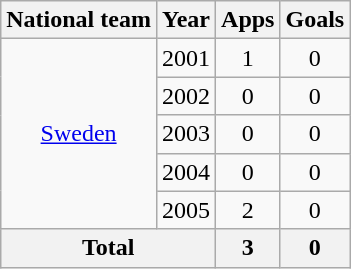<table class="wikitable" style="text-align:center">
<tr>
<th>National team</th>
<th>Year</th>
<th>Apps</th>
<th>Goals</th>
</tr>
<tr>
<td rowspan="5"><a href='#'>Sweden</a></td>
<td>2001</td>
<td>1</td>
<td>0</td>
</tr>
<tr>
<td>2002</td>
<td>0</td>
<td>0</td>
</tr>
<tr>
<td>2003</td>
<td>0</td>
<td>0</td>
</tr>
<tr>
<td>2004</td>
<td>0</td>
<td>0</td>
</tr>
<tr>
<td>2005</td>
<td>2</td>
<td>0</td>
</tr>
<tr>
<th colspan="2">Total</th>
<th>3</th>
<th>0</th>
</tr>
</table>
